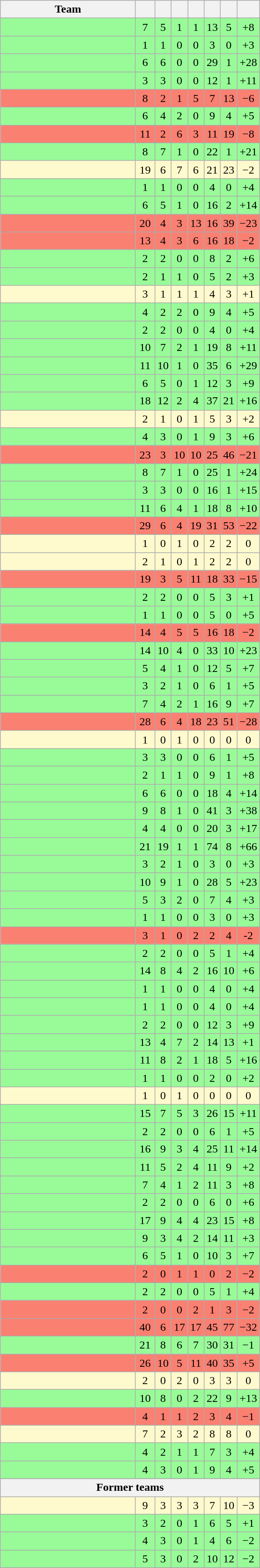<table class="sortable wikitable" style="text-align:center">
<tr>
<th style="width:185px;">Team</th>
<th width="20"></th>
<th width="10"></th>
<th width="10"></th>
<th width="10"></th>
<th width="10"></th>
<th width="10"></th>
<th width="10"></th>
</tr>
<tr bgcolor=PaleGreen>
<td align=left></td>
<td>7</td>
<td>5</td>
<td>1</td>
<td>1</td>
<td>13</td>
<td>5</td>
<td>+8</td>
</tr>
<tr bgcolor=PaleGreen>
<td align=left></td>
<td>1</td>
<td>1</td>
<td>0</td>
<td>0</td>
<td>3</td>
<td>0</td>
<td>+3</td>
</tr>
<tr bgcolor=PaleGreen>
<td align=left></td>
<td>6</td>
<td>6</td>
<td>0</td>
<td>0</td>
<td>29</td>
<td>1</td>
<td>+28</td>
</tr>
<tr bgcolor=PaleGreen>
<td align=left></td>
<td>3</td>
<td>3</td>
<td>0</td>
<td>0</td>
<td>12</td>
<td>1</td>
<td>+11</td>
</tr>
<tr bgcolor=Salmon>
<td align=left></td>
<td>8</td>
<td>2</td>
<td>1</td>
<td>5</td>
<td>7</td>
<td>13</td>
<td>−6</td>
</tr>
<tr bgcolor=PaleGreen>
<td align=left></td>
<td>6</td>
<td>4</td>
<td>2</td>
<td>0</td>
<td>9</td>
<td>4</td>
<td>+5</td>
</tr>
<tr bgcolor=Salmon>
<td align=left></td>
<td>11</td>
<td>2</td>
<td>6</td>
<td>3</td>
<td>11</td>
<td>19</td>
<td>−8</td>
</tr>
<tr bgcolor=PaleGreen>
<td align=left></td>
<td>8</td>
<td>7</td>
<td>1</td>
<td>0</td>
<td>22</td>
<td>1</td>
<td>+21</td>
</tr>
<tr bgcolor=LemonChiffon>
<td align=left></td>
<td>19</td>
<td>6</td>
<td>7</td>
<td>6</td>
<td>21</td>
<td>23</td>
<td>−2</td>
</tr>
<tr bgcolor=PaleGreen>
<td align=left></td>
<td>1</td>
<td>1</td>
<td>0</td>
<td>0</td>
<td>4</td>
<td>0</td>
<td>+4</td>
</tr>
<tr bgcolor=PaleGreen>
<td align=left></td>
<td>6</td>
<td>5</td>
<td>1</td>
<td>0</td>
<td>16</td>
<td>2</td>
<td>+14</td>
</tr>
<tr bgcolor=Salmon>
<td align=left></td>
<td>20</td>
<td>4</td>
<td>3</td>
<td>13</td>
<td>16</td>
<td>39</td>
<td>−23</td>
</tr>
<tr bgcolor=Salmon>
<td align=left></td>
<td>13</td>
<td>4</td>
<td>3</td>
<td>6</td>
<td>16</td>
<td>18</td>
<td>−2</td>
</tr>
<tr bgcolor=PaleGreen>
<td align=left></td>
<td>2</td>
<td>2</td>
<td>0</td>
<td>0</td>
<td>8</td>
<td>2</td>
<td>+6</td>
</tr>
<tr bgcolor=PaleGreen>
<td align=left></td>
<td>2</td>
<td>1</td>
<td>1</td>
<td>0</td>
<td>5</td>
<td>2</td>
<td>+3</td>
</tr>
<tr bgcolor=LemonChiffon>
<td align=left></td>
<td>3</td>
<td>1</td>
<td>1</td>
<td>1</td>
<td>4</td>
<td>3</td>
<td>+1</td>
</tr>
<tr bgcolor=PaleGreen>
<td align=left></td>
<td>4</td>
<td>2</td>
<td>2</td>
<td>0</td>
<td>9</td>
<td>4</td>
<td>+5</td>
</tr>
<tr bgcolor=PaleGreen>
<td align=left></td>
<td>2</td>
<td>2</td>
<td>0</td>
<td>0</td>
<td>4</td>
<td>0</td>
<td>+4</td>
</tr>
<tr bgcolor=PaleGreen>
<td align=left></td>
<td>10</td>
<td>7</td>
<td>2</td>
<td>1</td>
<td>19</td>
<td>8</td>
<td>+11</td>
</tr>
<tr bgcolor=PaleGreen>
<td align=left></td>
<td>11</td>
<td>10</td>
<td>1</td>
<td>0</td>
<td>35</td>
<td>6</td>
<td>+29</td>
</tr>
<tr bgcolor=PaleGreen>
<td align=left></td>
<td>6</td>
<td>5</td>
<td>0</td>
<td>1</td>
<td>12</td>
<td>3</td>
<td>+9</td>
</tr>
<tr bgcolor=PaleGreen>
<td align=left></td>
<td>18</td>
<td>12</td>
<td>2</td>
<td>4</td>
<td>37</td>
<td>21</td>
<td>+16</td>
</tr>
<tr bgcolor=LemonChiffon>
<td align=left></td>
<td>2</td>
<td>1</td>
<td>0</td>
<td>1</td>
<td>5</td>
<td>3</td>
<td>+2</td>
</tr>
<tr bgcolor=PaleGreen>
<td align=left></td>
<td>4</td>
<td>3</td>
<td>0</td>
<td>1</td>
<td>9</td>
<td>3</td>
<td>+6</td>
</tr>
<tr bgcolor=Salmon>
<td align=left></td>
<td>23</td>
<td>3</td>
<td>10</td>
<td>10</td>
<td>25</td>
<td>46</td>
<td>−21</td>
</tr>
<tr bgcolor=PaleGreen>
<td align=left></td>
<td>8</td>
<td>7</td>
<td>1</td>
<td>0</td>
<td>25</td>
<td>1</td>
<td>+24</td>
</tr>
<tr bgcolor=PaleGreen>
<td align=left></td>
<td>3</td>
<td>3</td>
<td>0</td>
<td>0</td>
<td>16</td>
<td>1</td>
<td>+15</td>
</tr>
<tr bgcolor=PaleGreen>
<td align=left></td>
<td>11</td>
<td>6</td>
<td>4</td>
<td>1</td>
<td>18</td>
<td>8</td>
<td>+10</td>
</tr>
<tr bgcolor=Salmon>
<td align=left></td>
<td>29</td>
<td>6</td>
<td>4</td>
<td>19</td>
<td>31</td>
<td>53</td>
<td>−22</td>
</tr>
<tr bgcolor=LemonChiffon>
<td align=left></td>
<td>1</td>
<td>0</td>
<td>1</td>
<td>0</td>
<td>2</td>
<td>2</td>
<td>0</td>
</tr>
<tr bgcolor=LemonChiffon>
<td align=left></td>
<td>2</td>
<td>1</td>
<td>0</td>
<td>1</td>
<td>2</td>
<td>2</td>
<td>0</td>
</tr>
<tr bgcolor=Salmon>
<td align=left></td>
<td>19</td>
<td>3</td>
<td>5</td>
<td>11</td>
<td>18</td>
<td>33</td>
<td>−15</td>
</tr>
<tr bgcolor=PaleGreen>
<td align=left></td>
<td>2</td>
<td>2</td>
<td>0</td>
<td>0</td>
<td>5</td>
<td>3</td>
<td>+1</td>
</tr>
<tr bgcolor=PaleGreen>
<td align=left></td>
<td>1</td>
<td>1</td>
<td>0</td>
<td>0</td>
<td>5</td>
<td>0</td>
<td>+5</td>
</tr>
<tr bgcolor=Salmon>
<td align=left></td>
<td>14</td>
<td>4</td>
<td>5</td>
<td>5</td>
<td>16</td>
<td>18</td>
<td>−2</td>
</tr>
<tr bgcolor=PaleGreen>
<td align=left></td>
<td>14</td>
<td>10</td>
<td>4</td>
<td>0</td>
<td>33</td>
<td>10</td>
<td>+23</td>
</tr>
<tr bgcolor=PaleGreen>
<td align=left></td>
<td>5</td>
<td>4</td>
<td>1</td>
<td>0</td>
<td>12</td>
<td>5</td>
<td>+7</td>
</tr>
<tr bgcolor=PaleGreen>
<td align=left></td>
<td>3</td>
<td>2</td>
<td>1</td>
<td>0</td>
<td>6</td>
<td>1</td>
<td>+5</td>
</tr>
<tr bgcolor=PaleGreen>
<td align=left></td>
<td>7</td>
<td>4</td>
<td>2</td>
<td>1</td>
<td>16</td>
<td>9</td>
<td>+7</td>
</tr>
<tr bgcolor=Salmon>
<td align=left></td>
<td>28</td>
<td>6</td>
<td>4</td>
<td>18</td>
<td>23</td>
<td>51</td>
<td>−28</td>
</tr>
<tr bgcolor=LemonChiffon>
<td align=left></td>
<td>1</td>
<td>0</td>
<td>1</td>
<td>0</td>
<td>0</td>
<td>0</td>
<td>0</td>
</tr>
<tr bgcolor=PaleGreen>
<td align=left></td>
<td>3</td>
<td>3</td>
<td>0</td>
<td>0</td>
<td>6</td>
<td>1</td>
<td>+5</td>
</tr>
<tr bgcolor=PaleGreen>
<td align=left></td>
<td>2</td>
<td>1</td>
<td>1</td>
<td>0</td>
<td>9</td>
<td>1</td>
<td>+8</td>
</tr>
<tr bgcolor=PaleGreen>
<td align=left></td>
<td>6</td>
<td>6</td>
<td>0</td>
<td>0</td>
<td>18</td>
<td>4</td>
<td>+14</td>
</tr>
<tr bgcolor=PaleGreen>
<td align=left></td>
<td>9</td>
<td>8</td>
<td>1</td>
<td>0</td>
<td>41</td>
<td>3</td>
<td>+38</td>
</tr>
<tr bgcolor=PaleGreen>
<td align=left></td>
<td>4</td>
<td>4</td>
<td>0</td>
<td>0</td>
<td>20</td>
<td>3</td>
<td>+17</td>
</tr>
<tr bgcolor=PaleGreen>
<td align=left></td>
<td>21</td>
<td>19</td>
<td>1</td>
<td>1</td>
<td>74</td>
<td>8</td>
<td>+66</td>
</tr>
<tr bgcolor=PaleGreen>
<td align=left></td>
<td>3</td>
<td>2</td>
<td>1</td>
<td>0</td>
<td>3</td>
<td>0</td>
<td>+3</td>
</tr>
<tr bgcolor=PaleGreen>
<td align=left></td>
<td>10</td>
<td>9</td>
<td>1</td>
<td>0</td>
<td>28</td>
<td>5</td>
<td>+23</td>
</tr>
<tr bgcolor=PaleGreen>
<td align=left></td>
<td>5</td>
<td>3</td>
<td>2</td>
<td>0</td>
<td>7</td>
<td>4</td>
<td>+3</td>
</tr>
<tr bgcolor=PaleGreen>
<td align=left></td>
<td>1</td>
<td>1</td>
<td>0</td>
<td>0</td>
<td>3</td>
<td>0</td>
<td>+3</td>
</tr>
<tr bgcolor=Salmon>
<td align=left></td>
<td>3</td>
<td>1</td>
<td>0</td>
<td>2</td>
<td>2</td>
<td>4</td>
<td>-2</td>
</tr>
<tr bgcolor=PaleGreen>
<td align=left></td>
<td>2</td>
<td>2</td>
<td>0</td>
<td>0</td>
<td>5</td>
<td>1</td>
<td>+4</td>
</tr>
<tr bgcolor=PaleGreen>
<td align=left></td>
<td>14</td>
<td>8</td>
<td>4</td>
<td>2</td>
<td>16</td>
<td>10</td>
<td>+6</td>
</tr>
<tr bgcolor=PaleGreen>
<td align=left></td>
<td>1</td>
<td>1</td>
<td>0</td>
<td>0</td>
<td>4</td>
<td>0</td>
<td>+4</td>
</tr>
<tr bgcolor=PaleGreen>
<td align=left></td>
<td>1</td>
<td>1</td>
<td>0</td>
<td>0</td>
<td>4</td>
<td>0</td>
<td>+4</td>
</tr>
<tr bgcolor=PaleGreen>
<td align=left></td>
<td>2</td>
<td>2</td>
<td>0</td>
<td>0</td>
<td>12</td>
<td>3</td>
<td>+9</td>
</tr>
<tr bgcolor=PaleGreen>
<td align=left></td>
<td>13</td>
<td>4</td>
<td>7</td>
<td>2</td>
<td>14</td>
<td>13</td>
<td>+1</td>
</tr>
<tr bgcolor=PaleGreen>
<td align=left></td>
<td>11</td>
<td>8</td>
<td>2</td>
<td>1</td>
<td>18</td>
<td>5</td>
<td>+16</td>
</tr>
<tr bgcolor=PaleGreen>
<td align=left></td>
<td>1</td>
<td>1</td>
<td>0</td>
<td>0</td>
<td>2</td>
<td>0</td>
<td>+2</td>
</tr>
<tr bgcolor=LemonChiffon>
<td align=left></td>
<td>1</td>
<td>0</td>
<td>1</td>
<td>0</td>
<td>0</td>
<td>0</td>
<td>0</td>
</tr>
<tr bgcolor=PaleGreen>
<td align=left></td>
<td>15</td>
<td>7</td>
<td>5</td>
<td>3</td>
<td>26</td>
<td>15</td>
<td>+11</td>
</tr>
<tr bgcolor=PaleGreen>
<td align=left></td>
<td>2</td>
<td>2</td>
<td>0</td>
<td>0</td>
<td>6</td>
<td>1</td>
<td>+5</td>
</tr>
<tr bgcolor=PaleGreen>
<td align=left></td>
<td>16</td>
<td>9</td>
<td>3</td>
<td>4</td>
<td>25</td>
<td>11</td>
<td>+14</td>
</tr>
<tr bgcolor=PaleGreen>
<td align=left></td>
<td>11</td>
<td>5</td>
<td>2</td>
<td>4</td>
<td>11</td>
<td>9</td>
<td>+2</td>
</tr>
<tr bgcolor=PaleGreen>
<td align=left></td>
<td>7</td>
<td>4</td>
<td>1</td>
<td>2</td>
<td>11</td>
<td>3</td>
<td>+8</td>
</tr>
<tr bgcolor=PaleGreen>
<td align=left></td>
<td>2</td>
<td>2</td>
<td>0</td>
<td>0</td>
<td>6</td>
<td>0</td>
<td>+6</td>
</tr>
<tr bgcolor=PaleGreen>
<td align=left></td>
<td>17</td>
<td>9</td>
<td>4</td>
<td>4</td>
<td>23</td>
<td>15</td>
<td>+8</td>
</tr>
<tr bgcolor=PaleGreen>
<td align=left></td>
<td>9</td>
<td>3</td>
<td>4</td>
<td>2</td>
<td>14</td>
<td>11</td>
<td>+3</td>
</tr>
<tr bgcolor=PaleGreen>
<td align=left></td>
<td>6</td>
<td>5</td>
<td>1</td>
<td>0</td>
<td>10</td>
<td>3</td>
<td>+7</td>
</tr>
<tr bgcolor=Salmon>
<td align=left></td>
<td>2</td>
<td>0</td>
<td>1</td>
<td>1</td>
<td>0</td>
<td>2</td>
<td>−2</td>
</tr>
<tr bgcolor=PaleGreen>
<td align=left></td>
<td>2</td>
<td>2</td>
<td>0</td>
<td>0</td>
<td>5</td>
<td>1</td>
<td>+4</td>
</tr>
<tr bgcolor=Salmon>
<td align=left></td>
<td>2</td>
<td>0</td>
<td>0</td>
<td>2</td>
<td>1</td>
<td>3</td>
<td>−2</td>
</tr>
<tr bgcolor=Salmon>
<td align=left></td>
<td>40</td>
<td>6</td>
<td>17</td>
<td>17</td>
<td>45</td>
<td>77</td>
<td>−32</td>
</tr>
<tr bgcolor=PaleGreen>
<td align=left></td>
<td>21</td>
<td>8</td>
<td>6</td>
<td>7</td>
<td>30</td>
<td>31</td>
<td>−1</td>
</tr>
<tr bgcolor=Salmon>
<td align=left></td>
<td>26</td>
<td>10</td>
<td>5</td>
<td>11</td>
<td>40</td>
<td>35</td>
<td>+5</td>
</tr>
<tr bgcolor=LemonChiffon>
<td align=left></td>
<td>2</td>
<td>0</td>
<td>2</td>
<td>0</td>
<td>3</td>
<td>3</td>
<td>0</td>
</tr>
<tr bgcolor=PaleGreen>
<td align=left></td>
<td>10</td>
<td>8</td>
<td>0</td>
<td>2</td>
<td>22</td>
<td>9</td>
<td>+13</td>
</tr>
<tr bgcolor=Salmon>
<td align=left></td>
<td>4</td>
<td>1</td>
<td>1</td>
<td>2</td>
<td>3</td>
<td>4</td>
<td>−1</td>
</tr>
<tr bgcolor=LemonChiffon>
<td align=left></td>
<td>7</td>
<td>2</td>
<td>3</td>
<td>2</td>
<td>8</td>
<td>8</td>
<td>0</td>
</tr>
<tr bgcolor=PaleGreen>
<td align=left></td>
<td>4</td>
<td>2</td>
<td>1</td>
<td>1</td>
<td>7</td>
<td>3</td>
<td>+4</td>
</tr>
<tr bgcolor=PaleGreen>
<td align=left></td>
<td>4</td>
<td>3</td>
<td>0</td>
<td>1</td>
<td>9</td>
<td>4</td>
<td>+5</td>
</tr>
<tr>
</tr>
<tr class="sortbottom">
<th colspan=8><strong>Former teams</strong></th>
</tr>
<tr bgcolor=LemonChiffon>
<td align=left></td>
<td>9</td>
<td>3</td>
<td>3</td>
<td>3</td>
<td>7</td>
<td>10</td>
<td>−3</td>
</tr>
<tr bgcolor=PaleGreen>
<td align=left></td>
<td>3</td>
<td>2</td>
<td>0</td>
<td>1</td>
<td>6</td>
<td>5</td>
<td>+1</td>
</tr>
<tr bgcolor=PaleGreen>
<td align=left></td>
<td>4</td>
<td>3</td>
<td>0</td>
<td>1</td>
<td>4</td>
<td>6</td>
<td>−2</td>
</tr>
<tr bgcolor=PaleGreen>
<td align=left></td>
<td>5</td>
<td>3</td>
<td>0</td>
<td>2</td>
<td>10</td>
<td>12</td>
<td>−2</td>
</tr>
</table>
